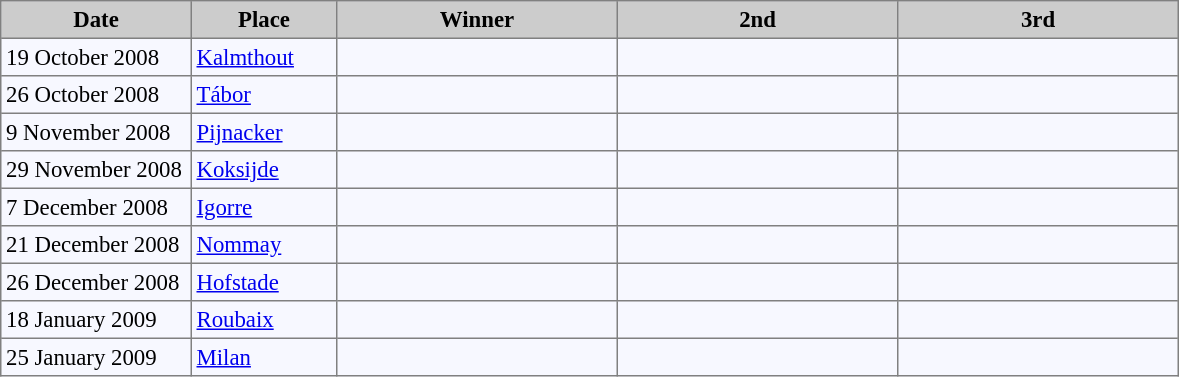<table bgcolor="#f7f8ff" cellpadding="3" cellspacing="0" border="1" style="font-size: 95%; border: gray solid 1px; border-collapse: collapse;">
<tr bgcolor="#CCCCCC">
<td align="center" width="120"><strong>Date</strong></td>
<td align="center" width="90"><strong>Place</strong></td>
<td align="center" width="180"><strong>Winner</strong></td>
<td align="center" width="180"><strong>2nd</strong></td>
<td align="center" width="180"><strong>3rd</strong></td>
</tr>
<tr>
<td>19 October 2008</td>
<td> <a href='#'>Kalmthout</a></td>
<td></td>
<td></td>
<td></td>
</tr>
<tr>
<td>26 October 2008</td>
<td> <a href='#'>Tábor</a></td>
<td></td>
<td></td>
<td></td>
</tr>
<tr>
<td>9 November 2008</td>
<td> <a href='#'>Pijnacker</a></td>
<td></td>
<td></td>
<td></td>
</tr>
<tr>
<td>29 November 2008</td>
<td> <a href='#'>Koksijde</a></td>
<td></td>
<td></td>
<td></td>
</tr>
<tr>
<td>7 December 2008</td>
<td> <a href='#'>Igorre</a></td>
<td></td>
<td></td>
<td></td>
</tr>
<tr>
<td>21 December 2008</td>
<td> <a href='#'>Nommay</a></td>
<td></td>
<td></td>
<td></td>
</tr>
<tr>
<td>26 December 2008</td>
<td> <a href='#'>Hofstade</a></td>
<td></td>
<td></td>
<td></td>
</tr>
<tr>
<td>18 January 2009</td>
<td> <a href='#'>Roubaix</a></td>
<td></td>
<td></td>
<td></td>
</tr>
<tr>
<td>25 January 2009</td>
<td> <a href='#'>Milan</a></td>
<td></td>
<td></td>
<td></td>
</tr>
</table>
